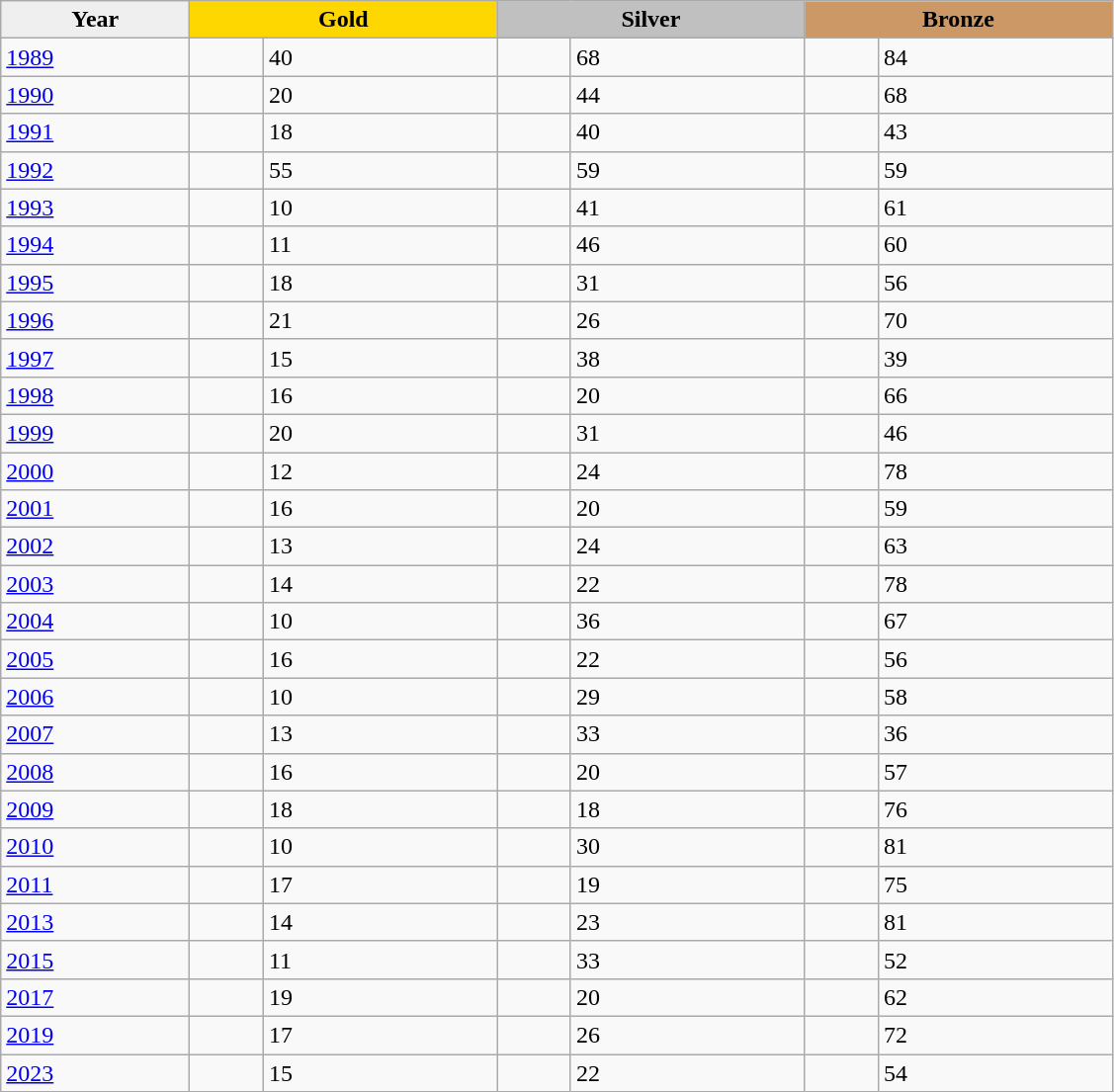<table class="wikitable" style="font-size:100%">
<tr align=center>
<th scope=col style="width:120px; background: #efefef;">Year</th>
<th scope=col colspan=2 style="width:200px; background: gold;">Gold</th>
<th scope=col colspan=2 style="width:200px; background: silver;">Silver</th>
<th scope=col colspan=2 style="width:200px; background: #cc9966;">Bronze</th>
</tr>
<tr>
<td><a href='#'>1989</a></td>
<td></td>
<td>40</td>
<td></td>
<td>68</td>
<td></td>
<td>84</td>
</tr>
<tr>
<td><a href='#'>1990</a></td>
<td></td>
<td>20</td>
<td></td>
<td>44</td>
<td></td>
<td>68</td>
</tr>
<tr>
<td><a href='#'>1991</a></td>
<td></td>
<td>18</td>
<td></td>
<td>40</td>
<td></td>
<td>43</td>
</tr>
<tr>
<td><a href='#'>1992</a></td>
<td></td>
<td>55</td>
<td></td>
<td>59</td>
<td></td>
<td>59</td>
</tr>
<tr>
<td><a href='#'>1993</a></td>
<td></td>
<td>10</td>
<td></td>
<td>41</td>
<td></td>
<td>61</td>
</tr>
<tr>
<td><a href='#'>1994</a></td>
<td></td>
<td>11</td>
<td></td>
<td>46</td>
<td></td>
<td>60</td>
</tr>
<tr>
<td><a href='#'>1995</a></td>
<td></td>
<td>18</td>
<td></td>
<td>31</td>
<td></td>
<td>56</td>
</tr>
<tr>
<td><a href='#'>1996</a></td>
<td></td>
<td>21</td>
<td></td>
<td>26</td>
<td></td>
<td>70</td>
</tr>
<tr>
<td><a href='#'>1997</a></td>
<td></td>
<td>15</td>
<td></td>
<td>38</td>
<td></td>
<td>39</td>
</tr>
<tr>
<td><a href='#'>1998</a></td>
<td></td>
<td>16</td>
<td></td>
<td>20</td>
<td></td>
<td>66</td>
</tr>
<tr>
<td><a href='#'>1999</a></td>
<td></td>
<td>20</td>
<td></td>
<td>31</td>
<td></td>
<td>46</td>
</tr>
<tr>
<td><a href='#'>2000</a></td>
<td></td>
<td>12</td>
<td></td>
<td>24</td>
<td></td>
<td>78</td>
</tr>
<tr>
<td><a href='#'>2001</a></td>
<td></td>
<td>16</td>
<td></td>
<td>20</td>
<td></td>
<td>59</td>
</tr>
<tr>
<td><a href='#'>2002</a></td>
<td></td>
<td>13</td>
<td></td>
<td>24</td>
<td></td>
<td>63</td>
</tr>
<tr>
<td><a href='#'>2003</a></td>
<td></td>
<td>14</td>
<td></td>
<td>22</td>
<td></td>
<td>78</td>
</tr>
<tr>
<td><a href='#'>2004</a></td>
<td></td>
<td>10</td>
<td></td>
<td>36</td>
<td></td>
<td>67</td>
</tr>
<tr>
<td><a href='#'>2005</a></td>
<td></td>
<td>16</td>
<td></td>
<td>22</td>
<td></td>
<td>56</td>
</tr>
<tr>
<td><a href='#'>2006</a></td>
<td></td>
<td>10</td>
<td></td>
<td>29</td>
<td></td>
<td>58</td>
</tr>
<tr>
<td><a href='#'>2007</a></td>
<td></td>
<td>13</td>
<td></td>
<td>33</td>
<td></td>
<td>36</td>
</tr>
<tr>
<td><a href='#'>2008</a></td>
<td></td>
<td>16</td>
<td></td>
<td>20</td>
<td></td>
<td>57</td>
</tr>
<tr>
<td><a href='#'>2009</a></td>
<td></td>
<td>18</td>
<td></td>
<td>18</td>
<td></td>
<td>76</td>
</tr>
<tr>
<td><a href='#'>2010</a></td>
<td></td>
<td>10</td>
<td></td>
<td>30</td>
<td></td>
<td>81</td>
</tr>
<tr>
<td><a href='#'>2011</a></td>
<td></td>
<td>17</td>
<td></td>
<td>19</td>
<td></td>
<td>75</td>
</tr>
<tr>
<td><a href='#'>2013</a></td>
<td></td>
<td>14</td>
<td></td>
<td>23</td>
<td></td>
<td>81</td>
</tr>
<tr>
<td><a href='#'>2015</a></td>
<td></td>
<td>11</td>
<td></td>
<td>33</td>
<td></td>
<td>52</td>
</tr>
<tr>
<td><a href='#'>2017</a></td>
<td></td>
<td>19</td>
<td></td>
<td>20</td>
<td></td>
<td>62</td>
</tr>
<tr>
<td><a href='#'>2019</a></td>
<td></td>
<td>17</td>
<td></td>
<td>26</td>
<td></td>
<td>72</td>
</tr>
<tr>
<td><a href='#'>2023</a></td>
<td></td>
<td>15</td>
<td></td>
<td>22</td>
<td></td>
<td>54</td>
</tr>
</table>
